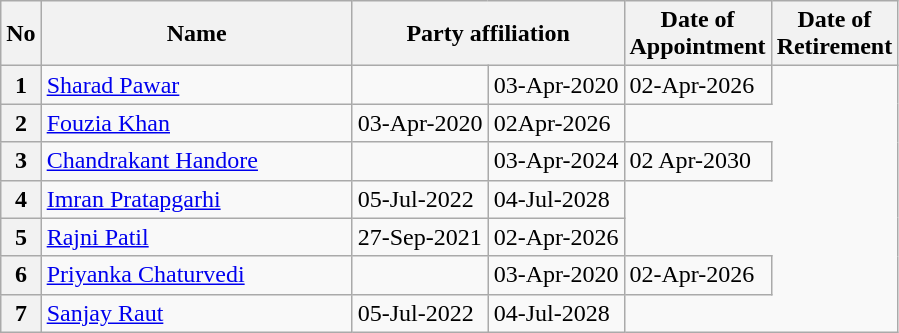<table class="wikitable sortable">
<tr>
<th>No</th>
<th style="width:200px">Name</th>
<th colspan="2">Party affiliation</th>
<th>Date of <br>Appointment</th>
<th>Date of <br>Retirement</th>
</tr>
<tr>
<th>1</th>
<td><a href='#'>Sharad Pawar</a></td>
<td></td>
<td>03-Apr-2020</td>
<td>02-Apr-2026</td>
</tr>
<tr>
<th>2</th>
<td><a href='#'>Fouzia Khan</a></td>
<td>03-Apr-2020</td>
<td>02Apr-2026</td>
</tr>
<tr>
<th>3</th>
<td><a href='#'>Chandrakant Handore</a></td>
<td></td>
<td>03-Apr-2024</td>
<td>02 Apr-2030</td>
</tr>
<tr>
<th>4</th>
<td><a href='#'>Imran Pratapgarhi</a></td>
<td>05-Jul-2022</td>
<td>04-Jul-2028</td>
</tr>
<tr>
<th>5</th>
<td><a href='#'>Rajni Patil</a></td>
<td>27-Sep-2021</td>
<td>02-Apr-2026</td>
</tr>
<tr>
<th>6</th>
<td><a href='#'>Priyanka Chaturvedi</a></td>
<td></td>
<td>03-Apr-2020</td>
<td>02-Apr-2026</td>
</tr>
<tr>
<th>7</th>
<td><a href='#'>Sanjay Raut</a></td>
<td>05-Jul-2022</td>
<td>04-Jul-2028</td>
</tr>
</table>
